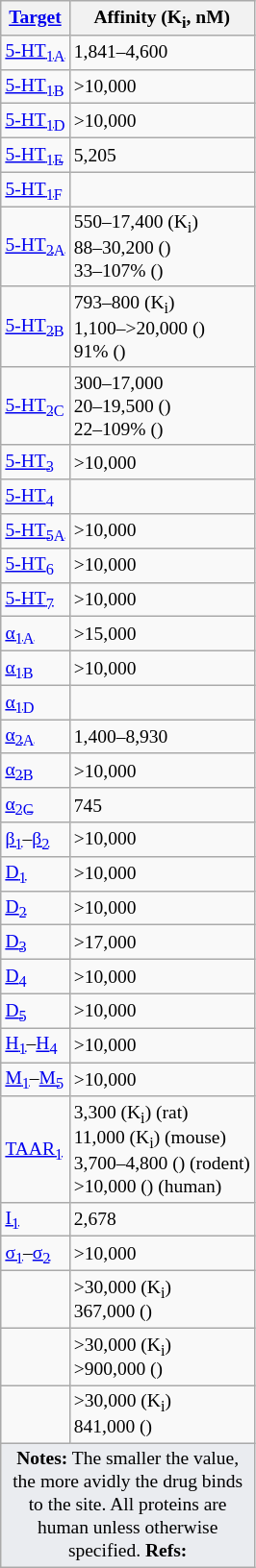<table class="wikitable floatright" style="font-size:small;">
<tr>
<th><a href='#'>Target</a></th>
<th>Affinity (K<sub>i</sub>, nM)</th>
</tr>
<tr>
<td><a href='#'>5-HT<sub>1A</sub></a></td>
<td>1,841–4,600</td>
</tr>
<tr>
<td><a href='#'>5-HT<sub>1B</sub></a></td>
<td>>10,000</td>
</tr>
<tr>
<td><a href='#'>5-HT<sub>1D</sub></a></td>
<td>>10,000</td>
</tr>
<tr>
<td><a href='#'>5-HT<sub>1E</sub></a></td>
<td>5,205</td>
</tr>
<tr>
<td><a href='#'>5-HT<sub>1F</sub></a></td>
<td></td>
</tr>
<tr>
<td><a href='#'>5-HT<sub>2A</sub></a></td>
<td>550–17,400 (K<sub>i</sub>)<br>88–30,200 ()<br>33–107% ()</td>
</tr>
<tr>
<td><a href='#'>5-HT<sub>2B</sub></a></td>
<td>793–800 (K<sub>i</sub>)<br>1,100–>20,000 ()<br>91% ()</td>
</tr>
<tr>
<td><a href='#'>5-HT<sub>2C</sub></a></td>
<td>300–17,000<br>20–19,500 ()<br>22–109% ()</td>
</tr>
<tr>
<td><a href='#'>5-HT<sub>3</sub></a></td>
<td>>10,000</td>
</tr>
<tr>
<td><a href='#'>5-HT<sub>4</sub></a></td>
<td></td>
</tr>
<tr>
<td><a href='#'>5-HT<sub>5A</sub></a></td>
<td>>10,000</td>
</tr>
<tr>
<td><a href='#'>5-HT<sub>6</sub></a></td>
<td>>10,000</td>
</tr>
<tr>
<td><a href='#'>5-HT<sub>7</sub></a></td>
<td>>10,000</td>
</tr>
<tr>
<td><a href='#'>α<sub>1A</sub></a></td>
<td>>15,000</td>
</tr>
<tr>
<td><a href='#'>α<sub>1B</sub></a></td>
<td>>10,000</td>
</tr>
<tr>
<td><a href='#'>α<sub>1D</sub></a></td>
<td></td>
</tr>
<tr>
<td><a href='#'>α<sub>2A</sub></a></td>
<td>1,400–8,930</td>
</tr>
<tr>
<td><a href='#'>α<sub>2B</sub></a></td>
<td>>10,000</td>
</tr>
<tr>
<td><a href='#'>α<sub>2C</sub></a></td>
<td>745</td>
</tr>
<tr>
<td><a href='#'>β<sub>1</sub></a>–<a href='#'>β<sub>2</sub></a></td>
<td>>10,000</td>
</tr>
<tr>
<td><a href='#'>D<sub>1</sub></a></td>
<td>>10,000</td>
</tr>
<tr>
<td><a href='#'>D<sub>2</sub></a></td>
<td>>10,000</td>
</tr>
<tr>
<td><a href='#'>D<sub>3</sub></a></td>
<td>>17,000</td>
</tr>
<tr>
<td><a href='#'>D<sub>4</sub></a></td>
<td>>10,000</td>
</tr>
<tr>
<td><a href='#'>D<sub>5</sub></a></td>
<td>>10,000</td>
</tr>
<tr>
<td><a href='#'>H<sub>1</sub></a>–<a href='#'>H<sub>4</sub></a></td>
<td>>10,000</td>
</tr>
<tr>
<td><a href='#'>M<sub>1</sub></a>–<a href='#'>M<sub>5</sub></a></td>
<td>>10,000</td>
</tr>
<tr>
<td><a href='#'>TAAR<sub>1</sub></a></td>
<td>3,300 (K<sub>i</sub>) (rat)<br>11,000 (K<sub>i</sub>) (mouse)<br>3,700–4,800 () (rodent)<br>>10,000 () (human)</td>
</tr>
<tr>
<td><a href='#'>I<sub>1</sub></a></td>
<td>2,678</td>
</tr>
<tr>
<td><a href='#'>σ<sub>1</sub></a>–<a href='#'>σ<sub>2</sub></a></td>
<td>>10,000</td>
</tr>
<tr>
<td></td>
<td>>30,000 (K<sub>i</sub>)<br>367,000 ()</td>
</tr>
<tr>
<td></td>
<td>>30,000 (K<sub>i</sub>)<br>>900,000 ()</td>
</tr>
<tr>
<td></td>
<td>>30,000 (K<sub>i</sub>)<br>841,000 ()</td>
</tr>
<tr class="sortbottom">
<td colspan="2" style="width: 1px; background-color:#eaecf0; text-align: center;"><strong>Notes:</strong> The smaller the value, the more avidly the drug binds to the site. All proteins are human unless otherwise specified. <strong>Refs:</strong> <br></td>
</tr>
</table>
